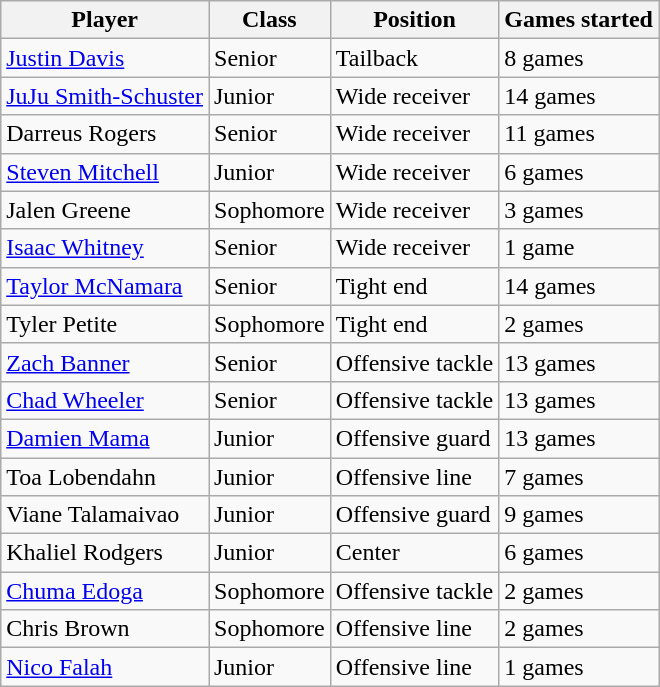<table class="wikitable">
<tr>
<th>Player</th>
<th>Class</th>
<th>Position</th>
<th>Games started</th>
</tr>
<tr>
<td><a href='#'>Justin Davis</a></td>
<td>Senior</td>
<td>Tailback</td>
<td>8 games</td>
</tr>
<tr>
<td><a href='#'>JuJu Smith-Schuster</a></td>
<td>Junior</td>
<td>Wide receiver</td>
<td>14 games</td>
</tr>
<tr>
<td>Darreus Rogers</td>
<td>Senior</td>
<td>Wide receiver</td>
<td>11 games</td>
</tr>
<tr>
<td><a href='#'>Steven Mitchell</a></td>
<td>Junior </td>
<td>Wide receiver</td>
<td>6 games</td>
</tr>
<tr>
<td>Jalen Greene</td>
<td>Sophomore </td>
<td>Wide receiver</td>
<td>3 games</td>
</tr>
<tr>
<td><a href='#'>Isaac Whitney</a></td>
<td>Senior </td>
<td>Wide receiver</td>
<td>1 game</td>
</tr>
<tr>
<td><a href='#'>Taylor McNamara</a></td>
<td>Senior </td>
<td>Tight end</td>
<td>14 games</td>
</tr>
<tr>
<td>Tyler Petite</td>
<td>Sophomore</td>
<td>Tight end</td>
<td>2 games</td>
</tr>
<tr>
<td><a href='#'>Zach Banner</a></td>
<td>Senior </td>
<td>Offensive tackle</td>
<td>13 games</td>
</tr>
<tr>
<td><a href='#'>Chad Wheeler</a></td>
<td>Senior </td>
<td>Offensive tackle</td>
<td>13 games</td>
</tr>
<tr>
<td><a href='#'>Damien Mama</a></td>
<td>Junior</td>
<td>Offensive guard</td>
<td>13 games</td>
</tr>
<tr>
<td>Toa Lobendahn</td>
<td>Junior</td>
<td>Offensive line</td>
<td>7 games</td>
</tr>
<tr>
<td>Viane Talamaivao</td>
<td>Junior</td>
<td>Offensive guard</td>
<td>9 games</td>
</tr>
<tr>
<td>Khaliel Rodgers</td>
<td>Junior </td>
<td>Center</td>
<td>6 games</td>
</tr>
<tr>
<td><a href='#'>Chuma Edoga</a></td>
<td>Sophomore</td>
<td>Offensive tackle</td>
<td>2 games</td>
</tr>
<tr>
<td>Chris Brown</td>
<td>Sophomore </td>
<td>Offensive line</td>
<td>2 games</td>
</tr>
<tr>
<td><a href='#'>Nico Falah</a></td>
<td>Junior </td>
<td>Offensive line</td>
<td>1 games</td>
</tr>
</table>
